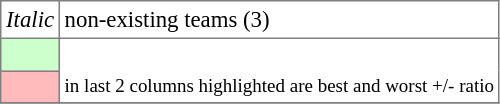<table bgcolor="#f7f8ff" cellpadding="3" cellspacing="0" border="1" style="font-size: 95%; border: gray solid 1px; border-collapse: collapse;text-align:center;">
<tr>
<td style="background: #ffffff;" width="20"><em>Italic</em></td>
<td bgcolor="#ffffff" style=text-align:left>non-existing teams (3)</td>
</tr>
<tr>
<td style="background: #CCFFCC;" width="20"></td>
<td bgcolor="#ffffff" style=text-align:left rowspan="2"><br><small>in last 2 columns highlighted are best and worst +/- ratio</small></td>
</tr>
<tr>
<td style="background: #FFBBBB;" width="20"></td>
</tr>
<tr>
</tr>
</table>
